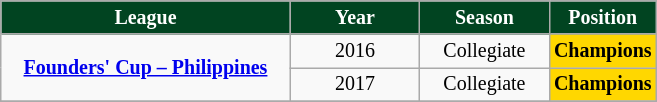<table class="wikitable" style="text-align:center; font-size:10pt;">
<tr style="background: #014421; font-weight:bold;">
<td style="width:14em;color:#FFFFFF">League</td>
<td style="width:6em;color:#FFFFFF">Year</td>
<td style="width:6em;color:#FFFFFF">Season</td>
<td style="width:4em;color:#FFFFFF">Position</td>
</tr>
<tr>
<td rowspan="2"><strong><a href='#'>Founders' Cup – Philippines</a></strong></td>
<td>2016</td>
<td align="center">Collegiate</td>
<td bgcolor="gold"><strong>Champions</strong></td>
</tr>
<tr>
<td>2017</td>
<td align="center">Collegiate</td>
<td bgcolor="gold"><strong>Champions</strong></td>
</tr>
<tr>
</tr>
</table>
